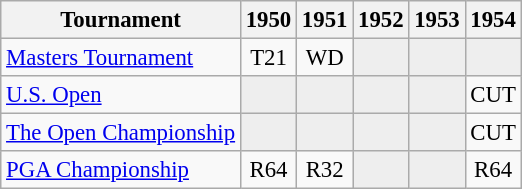<table class="wikitable" style="font-size:95%;text-align:center;">
<tr>
<th>Tournament</th>
<th>1950</th>
<th>1951</th>
<th>1952</th>
<th>1953</th>
<th>1954</th>
</tr>
<tr>
<td align=left><a href='#'>Masters Tournament</a></td>
<td>T21</td>
<td>WD</td>
<td style="background:#eeeeee;"></td>
<td style="background:#eeeeee;"></td>
<td style="background:#eeeeee;"></td>
</tr>
<tr>
<td align=left><a href='#'>U.S. Open</a></td>
<td style="background:#eeeeee;"></td>
<td style="background:#eeeeee;"></td>
<td style="background:#eeeeee;"></td>
<td style="background:#eeeeee;"></td>
<td>CUT</td>
</tr>
<tr>
<td align=left><a href='#'>The Open Championship</a></td>
<td style="background:#eeeeee;"></td>
<td style="background:#eeeeee;"></td>
<td style="background:#eeeeee;"></td>
<td style="background:#eeeeee;"></td>
<td>CUT</td>
</tr>
<tr>
<td align=left><a href='#'>PGA Championship</a></td>
<td>R64</td>
<td>R32</td>
<td style="background:#eeeeee;"></td>
<td style="background:#eeeeee;"></td>
<td>R64</td>
</tr>
</table>
